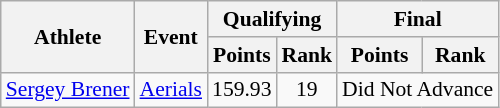<table class="wikitable" style="font-size:90%">
<tr>
<th rowspan="2">Athlete</th>
<th rowspan="2">Event</th>
<th colspan="2">Qualifying</th>
<th colspan="2">Final</th>
</tr>
<tr>
<th>Points</th>
<th>Rank</th>
<th>Points</th>
<th>Rank</th>
</tr>
<tr>
<td><a href='#'>Sergey Brener</a></td>
<td><a href='#'>Aerials</a></td>
<td align="center">159.93</td>
<td align="center">19</td>
<td align="center" colspan=2>Did Not Advance</td>
</tr>
</table>
